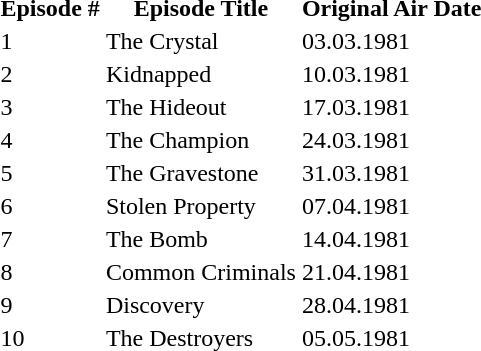<table class="Episode List">
<tr>
<th>Episode #</th>
<th>Episode Title</th>
<th>Original Air Date</th>
</tr>
<tr>
<td>1</td>
<td>The Crystal</td>
<td>03.03.1981</td>
</tr>
<tr>
<td>2</td>
<td>Kidnapped</td>
<td>10.03.1981</td>
</tr>
<tr>
<td>3</td>
<td>The Hideout</td>
<td>17.03.1981</td>
</tr>
<tr>
<td>4</td>
<td>The Champion</td>
<td>24.03.1981</td>
</tr>
<tr>
<td>5</td>
<td>The Gravestone</td>
<td>31.03.1981</td>
</tr>
<tr>
<td>6</td>
<td>Stolen Property</td>
<td>07.04.1981</td>
</tr>
<tr>
<td>7</td>
<td>The Bomb</td>
<td>14.04.1981</td>
</tr>
<tr>
<td>8</td>
<td>Common Criminals</td>
<td>21.04.1981</td>
</tr>
<tr>
<td>9</td>
<td>Discovery</td>
<td>28.04.1981</td>
</tr>
<tr>
<td>10</td>
<td>The Destroyers</td>
<td>05.05.1981</td>
</tr>
</table>
